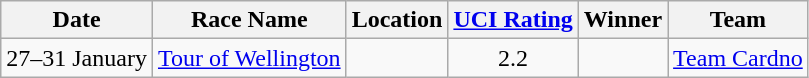<table class="wikitable sortable">
<tr>
<th>Date</th>
<th>Race Name</th>
<th>Location</th>
<th><a href='#'>UCI Rating</a></th>
<th>Winner</th>
<th>Team</th>
</tr>
<tr>
<td>27–31 January</td>
<td><a href='#'>Tour of Wellington</a></td>
<td></td>
<td align=center>2.2</td>
<td></td>
<td><a href='#'>Team Cardno</a></td>
</tr>
</table>
